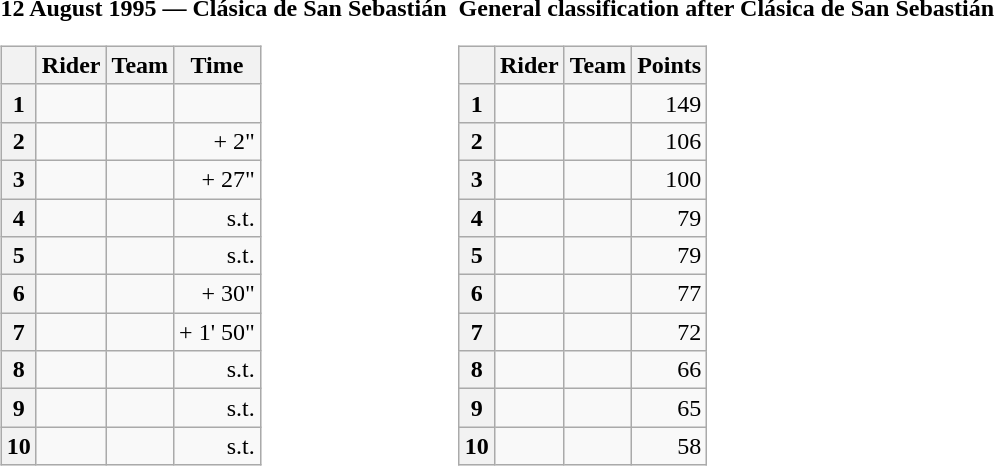<table>
<tr>
<td><strong>12 August 1995 — Clásica de San Sebastián </strong><br><table class="wikitable">
<tr>
<th></th>
<th>Rider</th>
<th>Team</th>
<th>Time</th>
</tr>
<tr>
<th>1</th>
<td></td>
<td></td>
<td align="right"></td>
</tr>
<tr>
<th>2</th>
<td></td>
<td></td>
<td align="right">+ 2"</td>
</tr>
<tr>
<th>3</th>
<td> </td>
<td></td>
<td align="right">+ 27"</td>
</tr>
<tr>
<th>4</th>
<td></td>
<td></td>
<td align="right">s.t.</td>
</tr>
<tr>
<th>5</th>
<td></td>
<td></td>
<td align="right">s.t.</td>
</tr>
<tr>
<th>6</th>
<td></td>
<td></td>
<td align="right">+ 30"</td>
</tr>
<tr>
<th>7</th>
<td></td>
<td></td>
<td align="right">+ 1' 50"</td>
</tr>
<tr>
<th>8</th>
<td></td>
<td></td>
<td align="right">s.t.</td>
</tr>
<tr>
<th>9</th>
<td></td>
<td></td>
<td align="right">s.t.</td>
</tr>
<tr>
<th>10</th>
<td></td>
<td></td>
<td align="right">s.t.</td>
</tr>
</table>
</td>
<td></td>
<td><strong>General classification after Clásica de San Sebastián</strong><br><table class="wikitable">
<tr>
<th></th>
<th>Rider</th>
<th>Team</th>
<th>Points</th>
</tr>
<tr>
<th>1</th>
<td> </td>
<td></td>
<td align="right">149</td>
</tr>
<tr>
<th>2</th>
<td></td>
<td></td>
<td align="right">106</td>
</tr>
<tr>
<th>3</th>
<td></td>
<td></td>
<td align="right">100</td>
</tr>
<tr>
<th>4</th>
<td></td>
<td></td>
<td align="right">79</td>
</tr>
<tr>
<th>5</th>
<td></td>
<td></td>
<td align="right">79</td>
</tr>
<tr>
<th>6</th>
<td></td>
<td></td>
<td align="right">77</td>
</tr>
<tr>
<th>7</th>
<td></td>
<td></td>
<td align="right">72</td>
</tr>
<tr>
<th>8</th>
<td></td>
<td></td>
<td align="right">66</td>
</tr>
<tr>
<th>9</th>
<td></td>
<td></td>
<td align="right">65</td>
</tr>
<tr>
<th>10</th>
<td></td>
<td></td>
<td align="right">58</td>
</tr>
</table>
</td>
</tr>
</table>
